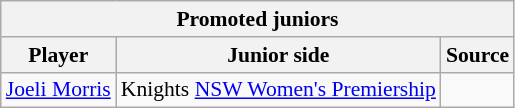<table class="wikitable sortable" style="text-align: center; font-size:90%">
<tr>
<th colspan="3">Promoted juniors</th>
</tr>
<tr style="background:#efefef;">
<th>Player</th>
<th>Junior side</th>
<th>Source</th>
</tr>
<tr>
<td><a href='#'>Joeli Morris</a></td>
<td>Knights <a href='#'>NSW Women's Premiership</a></td>
<td></td>
</tr>
</table>
